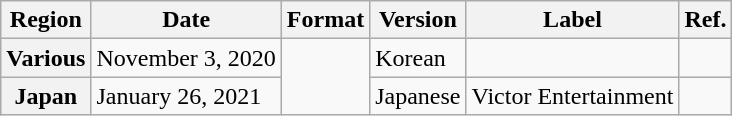<table class="wikitable plainrowheaders">
<tr>
<th>Region</th>
<th>Date</th>
<th>Format</th>
<th>Version</th>
<th>Label</th>
<th>Ref.</th>
</tr>
<tr>
<th scope="row">Various</th>
<td>November 3, 2020</td>
<td rowspan="2"></td>
<td>Korean</td>
<td></td>
<td></td>
</tr>
<tr>
<th scope="row">Japan</th>
<td>January 26, 2021</td>
<td>Japanese</td>
<td>Victor Entertainment</td>
<td></td>
</tr>
</table>
